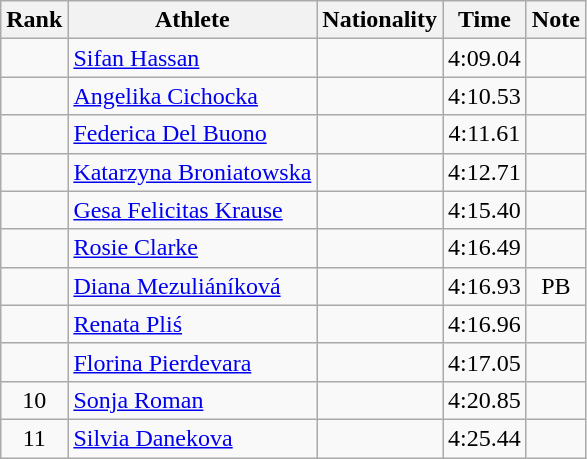<table class="wikitable sortable" style="text-align:center">
<tr>
<th>Rank</th>
<th>Athlete</th>
<th>Nationality</th>
<th>Time</th>
<th>Note</th>
</tr>
<tr>
<td></td>
<td align=left><a href='#'>Sifan Hassan</a></td>
<td align=left></td>
<td>4:09.04</td>
<td></td>
</tr>
<tr>
<td></td>
<td align=left><a href='#'>Angelika Cichocka</a></td>
<td align=left></td>
<td>4:10.53</td>
<td></td>
</tr>
<tr>
<td></td>
<td align=left><a href='#'>Federica Del Buono</a></td>
<td align=left></td>
<td>4:11.61</td>
<td></td>
</tr>
<tr>
<td></td>
<td align=left><a href='#'>Katarzyna Broniatowska</a></td>
<td align=left></td>
<td>4:12.71</td>
<td></td>
</tr>
<tr>
<td></td>
<td align=left><a href='#'>Gesa Felicitas Krause</a></td>
<td align=left></td>
<td>4:15.40</td>
<td></td>
</tr>
<tr>
<td></td>
<td align=left><a href='#'>Rosie Clarke</a></td>
<td align=left></td>
<td>4:16.49</td>
<td></td>
</tr>
<tr>
<td></td>
<td align=left><a href='#'>Diana Mezuliáníková</a></td>
<td align=left></td>
<td>4:16.93</td>
<td>PB</td>
</tr>
<tr>
<td></td>
<td align=left><a href='#'>Renata Pliś</a></td>
<td align=left></td>
<td>4:16.96</td>
<td></td>
</tr>
<tr>
<td></td>
<td align=left><a href='#'>Florina Pierdevara</a></td>
<td align=left></td>
<td>4:17.05</td>
<td></td>
</tr>
<tr>
<td>10</td>
<td align=left><a href='#'>Sonja Roman</a></td>
<td align=left></td>
<td>4:20.85</td>
<td></td>
</tr>
<tr>
<td>11</td>
<td align=left><a href='#'>Silvia Danekova</a></td>
<td align=left></td>
<td>4:25.44</td>
<td></td>
</tr>
</table>
